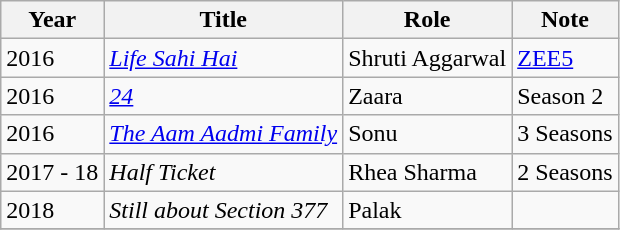<table class="wikitable sortable">
<tr>
<th>Year</th>
<th>Title</th>
<th>Role</th>
<th>Note</th>
</tr>
<tr>
<td>2016</td>
<td><em><a href='#'>Life Sahi Hai</a></em></td>
<td>Shruti Aggarwal</td>
<td><a href='#'>ZEE5</a></td>
</tr>
<tr>
<td>2016</td>
<td><em><a href='#'>24</a></em></td>
<td>Zaara</td>
<td>Season 2</td>
</tr>
<tr>
<td>2016</td>
<td><em><a href='#'>The Aam Aadmi Family</a></em></td>
<td>Sonu</td>
<td>3 Seasons</td>
</tr>
<tr>
<td>2017 - 18</td>
<td><em>Half Ticket</em></td>
<td>Rhea Sharma</td>
<td>2 Seasons</td>
</tr>
<tr>
<td>2018</td>
<td><em>Still about Section 377</em></td>
<td>Palak</td>
<td></td>
</tr>
<tr>
</tr>
</table>
